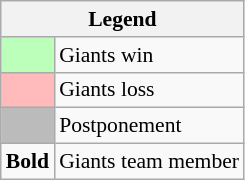<table class="wikitable" style="font-size:90%">
<tr>
<th colspan="2">Legend</th>
</tr>
<tr>
<td style="background:#bfb;"> </td>
<td>Giants win</td>
</tr>
<tr>
<td style="background:#fbb;"> </td>
<td>Giants loss</td>
</tr>
<tr>
<td style="background:#bbb;"> </td>
<td>Postponement</td>
</tr>
<tr>
<td><strong>Bold</strong></td>
<td>Giants team member</td>
</tr>
</table>
